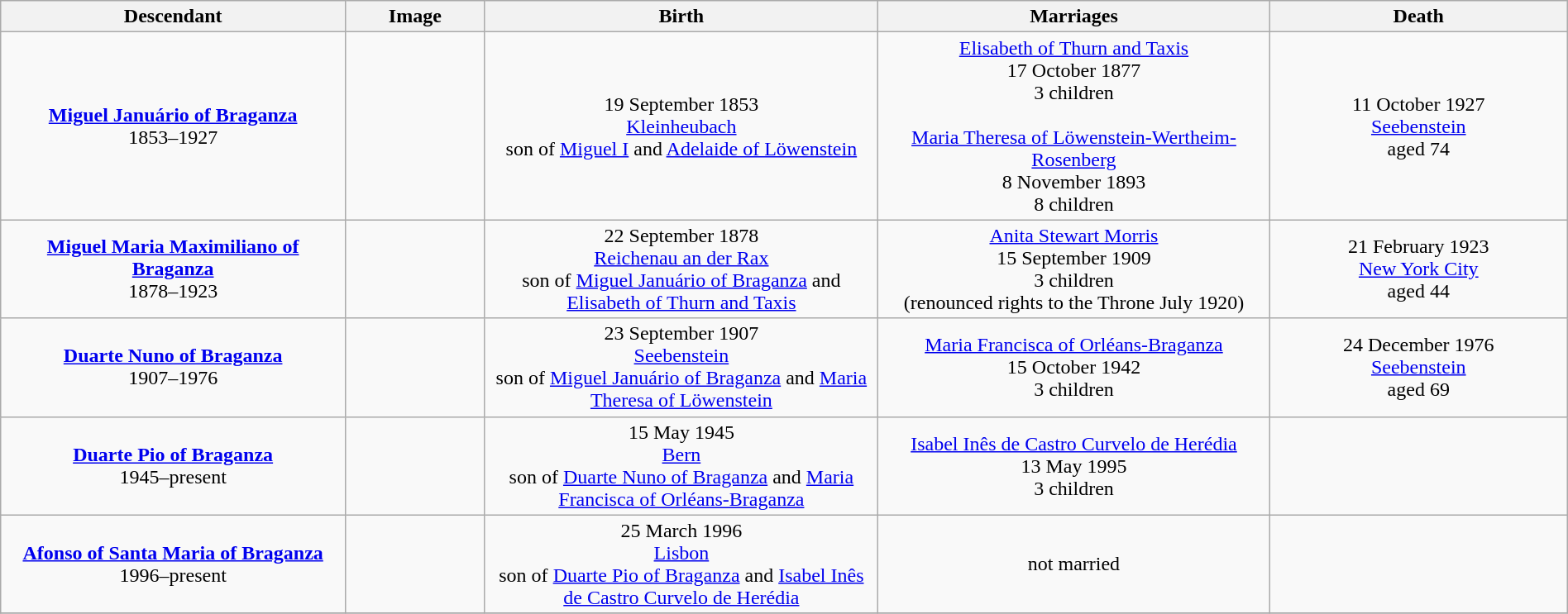<table style="text-align:center; width:100%" class="wikitable">
<tr>
<th width=22%>Descendant</th>
<th width=105px>Image</th>
<th>Birth</th>
<th width=25%>Marriages</th>
<th width=19%>Death</th>
</tr>
<tr>
<td><strong><a href='#'>Miguel Januário of Braganza</a></strong><br>1853–1927</td>
<td></td>
<td>19 September 1853<br><a href='#'>Kleinheubach</a><br>son of <a href='#'>Miguel I</a> and <a href='#'>Adelaide of Löwenstein</a></td>
<td><a href='#'>Elisabeth of Thurn and Taxis</a><br>17 October 1877<br>3 children<br><br><a href='#'>Maria Theresa of Löwenstein-Wertheim-Rosenberg</a><br>8 November 1893<br>8 children</td>
<td>11 October 1927<br><a href='#'>Seebenstein</a><br>aged 74</td>
</tr>
<tr>
<td><strong><a href='#'>Miguel Maria Maximiliano of Braganza</a></strong><br>1878–1923</td>
<td></td>
<td>22 September 1878<br><a href='#'>Reichenau an der Rax</a><br>son of <a href='#'>Miguel Januário of Braganza</a> and <a href='#'>Elisabeth of Thurn and Taxis</a></td>
<td><a href='#'>Anita Stewart Morris</a><br>15 September 1909<br>3 children<br>(renounced rights to the Throne July 1920)</td>
<td>21 February 1923<br><a href='#'>New York City</a><br>aged 44</td>
</tr>
<tr>
<td><strong><a href='#'>Duarte Nuno of Braganza</a></strong><br>1907–1976</td>
<td></td>
<td>23 September 1907<br><a href='#'>Seebenstein</a><br>son of <a href='#'>Miguel Januário of Braganza</a> and <a href='#'>Maria Theresa of Löwenstein</a></td>
<td><a href='#'>Maria Francisca of Orléans-Braganza</a><br>15 October 1942<br>3 children</td>
<td>24 December 1976<br><a href='#'>Seebenstein</a><br>aged 69</td>
</tr>
<tr>
<td><strong><a href='#'>Duarte Pio of Braganza</a></strong><br>1945–present</td>
<td></td>
<td>15 May 1945<br><a href='#'>Bern</a><br>son of <a href='#'>Duarte Nuno of Braganza</a> and <a href='#'>Maria Francisca of Orléans-Braganza</a></td>
<td><a href='#'>Isabel Inês de Castro Curvelo de Herédia</a><br>13 May 1995<br>3 children</td>
<td></td>
</tr>
<tr>
<td><strong><a href='#'>Afonso of Santa Maria of Braganza</a></strong><br>1996–present</td>
<td></td>
<td>25 March 1996<br><a href='#'>Lisbon</a><br>son of <a href='#'>Duarte Pio of Braganza</a> and <a href='#'>Isabel Inês de Castro Curvelo de Herédia</a></td>
<td>not married</td>
<td></td>
</tr>
<tr>
</tr>
</table>
